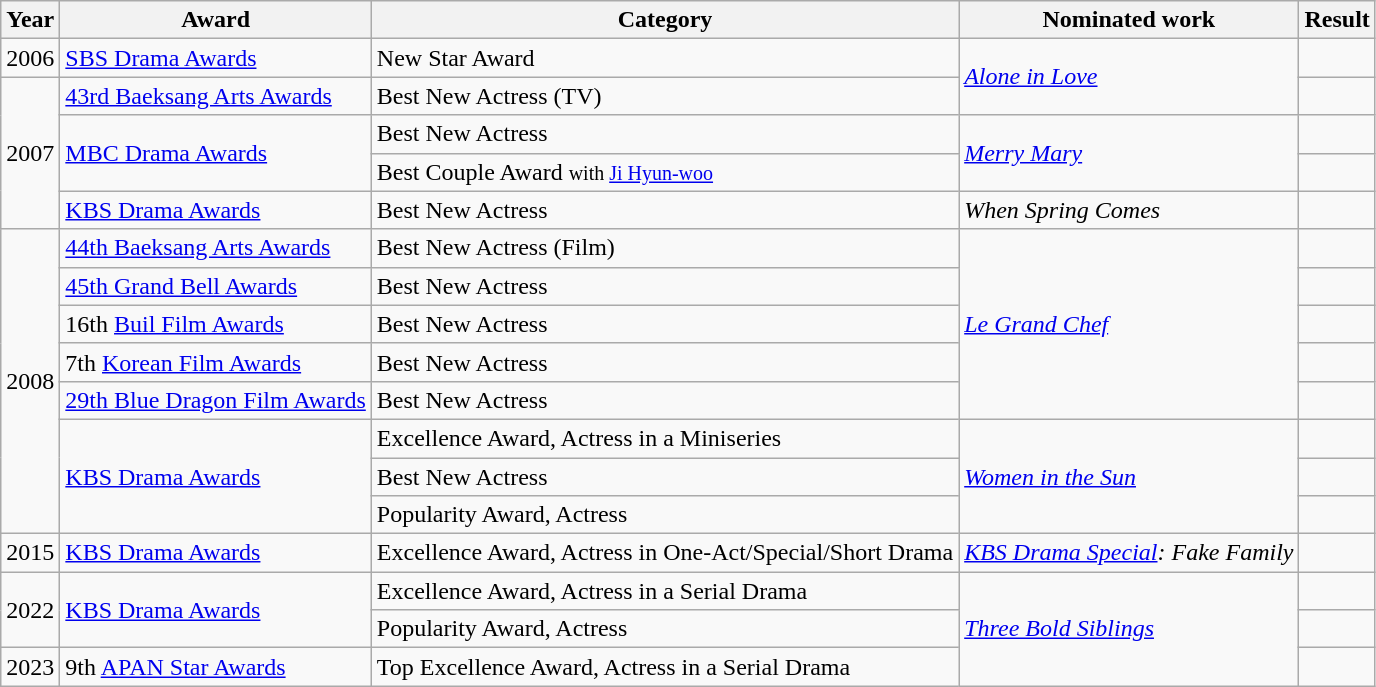<table class="wikitable">
<tr>
<th>Year</th>
<th>Award</th>
<th>Category</th>
<th>Nominated work</th>
<th>Result</th>
</tr>
<tr>
<td>2006</td>
<td><a href='#'>SBS Drama Awards</a></td>
<td>New Star Award</td>
<td rowspan=2><em><a href='#'>Alone in Love</a></em></td>
<td></td>
</tr>
<tr>
<td rowspan=4>2007</td>
<td><a href='#'>43rd Baeksang Arts Awards</a></td>
<td>Best New Actress (TV)</td>
<td></td>
</tr>
<tr>
<td rowspan=2><a href='#'>MBC Drama Awards</a></td>
<td>Best New Actress</td>
<td rowspan=2><em><a href='#'>Merry Mary</a></em></td>
<td></td>
</tr>
<tr>
<td>Best Couple Award <small>with <a href='#'>Ji Hyun-woo</a></small></td>
<td></td>
</tr>
<tr>
<td><a href='#'>KBS Drama Awards</a></td>
<td>Best New Actress</td>
<td><em>When Spring Comes</em></td>
<td></td>
</tr>
<tr>
<td rowspan=8>2008</td>
<td><a href='#'>44th Baeksang Arts Awards</a></td>
<td>Best New Actress (Film)</td>
<td rowspan=5><em><a href='#'>Le Grand Chef</a></em></td>
<td></td>
</tr>
<tr>
<td><a href='#'>45th Grand Bell Awards</a></td>
<td>Best New Actress</td>
<td></td>
</tr>
<tr>
<td>16th <a href='#'>Buil Film Awards</a></td>
<td>Best New Actress</td>
<td></td>
</tr>
<tr>
<td>7th <a href='#'>Korean Film Awards</a></td>
<td>Best New Actress</td>
<td></td>
</tr>
<tr>
<td><a href='#'>29th Blue Dragon Film Awards</a></td>
<td>Best New Actress</td>
<td></td>
</tr>
<tr>
<td rowspan=3><a href='#'>KBS Drama Awards</a></td>
<td>Excellence Award, Actress in a Miniseries</td>
<td rowspan=3><em><a href='#'>Women in the Sun</a></em></td>
<td></td>
</tr>
<tr>
<td>Best New Actress</td>
<td></td>
</tr>
<tr>
<td>Popularity Award, Actress</td>
<td></td>
</tr>
<tr>
<td>2015</td>
<td><a href='#'>KBS Drama Awards</a></td>
<td>Excellence Award, Actress in One-Act/Special/Short Drama</td>
<td><em><a href='#'>KBS Drama Special</a>: Fake Family</em></td>
<td></td>
</tr>
<tr>
<td rowspan=2>2022</td>
<td rowspan=2><a href='#'>KBS Drama Awards</a></td>
<td>Excellence Award, Actress in a Serial Drama</td>
<td rowspan=3><em><a href='#'>Three Bold Siblings</a></em></td>
<td></td>
</tr>
<tr>
<td>Popularity Award, Actress</td>
<td></td>
</tr>
<tr>
<td>2023</td>
<td>9th <a href='#'>APAN Star Awards</a></td>
<td>Top Excellence Award, Actress in a Serial Drama</td>
<td></td>
</tr>
</table>
